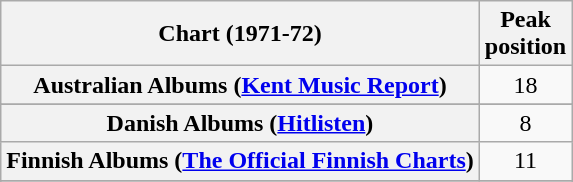<table class="wikitable sortable plainrowheaders">
<tr>
<th>Chart (1971-72)</th>
<th>Peak<br>position</th>
</tr>
<tr>
<th scope=row>Australian Albums (<a href='#'>Kent Music Report</a>)</th>
<td style="text-align:center;">18</td>
</tr>
<tr>
</tr>
<tr>
<th scope=row>Danish Albums (<a href='#'>Hitlisten</a>)</th>
<td style="text-align:center;">8</td>
</tr>
<tr>
<th scope="row">Finnish Albums (<a href='#'>The Official Finnish Charts</a>)</th>
<td align="center">11</td>
</tr>
<tr>
</tr>
<tr>
</tr>
<tr>
</tr>
<tr>
</tr>
</table>
